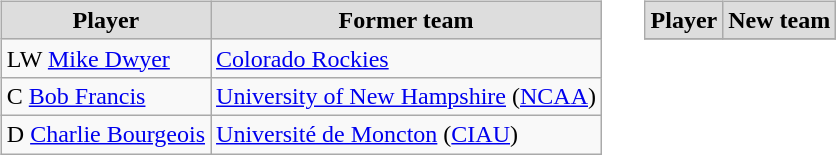<table cellspacing="10">
<tr>
<td valign="top"><br><table class="wikitable">
<tr align="center"  bgcolor="#dddddd">
<td><strong>Player</strong></td>
<td><strong>Former team</strong></td>
</tr>
<tr>
<td>LW <a href='#'>Mike Dwyer</a></td>
<td><a href='#'>Colorado Rockies</a></td>
</tr>
<tr>
<td>C <a href='#'>Bob Francis</a></td>
<td><a href='#'>University of New Hampshire</a> (<a href='#'>NCAA</a>)</td>
</tr>
<tr>
<td>D <a href='#'>Charlie Bourgeois</a></td>
<td><a href='#'>Université de Moncton</a> (<a href='#'>CIAU</a>)</td>
</tr>
</table>
</td>
<td valign="top"><br><table class="wikitable">
<tr align="center"  bgcolor="#dddddd">
<td><strong>Player</strong></td>
<td><strong>New team</strong></td>
</tr>
<tr>
</tr>
</table>
</td>
</tr>
</table>
